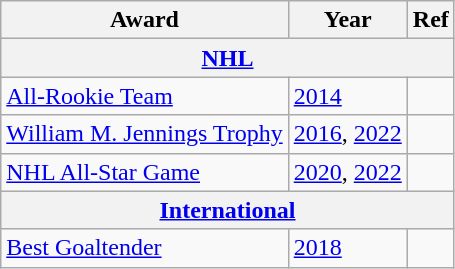<table class="wikitable">
<tr>
<th>Award</th>
<th>Year</th>
<th>Ref</th>
</tr>
<tr>
<th colspan="3"><a href='#'>NHL</a></th>
</tr>
<tr>
<td><a href='#'>All-Rookie Team</a></td>
<td><a href='#'>2014</a></td>
<td></td>
</tr>
<tr>
<td><a href='#'>William M. Jennings Trophy</a></td>
<td><a href='#'>2016</a>, <a href='#'>2022</a></td>
<td></td>
</tr>
<tr>
<td><a href='#'>NHL All-Star Game</a></td>
<td><a href='#'>2020</a>, <a href='#'>2022</a></td>
<td></td>
</tr>
<tr>
<th colspan="3"><a href='#'>International</a></th>
</tr>
<tr>
<td><a href='#'>Best Goaltender</a></td>
<td><a href='#'>2018</a></td>
<td></td>
</tr>
</table>
